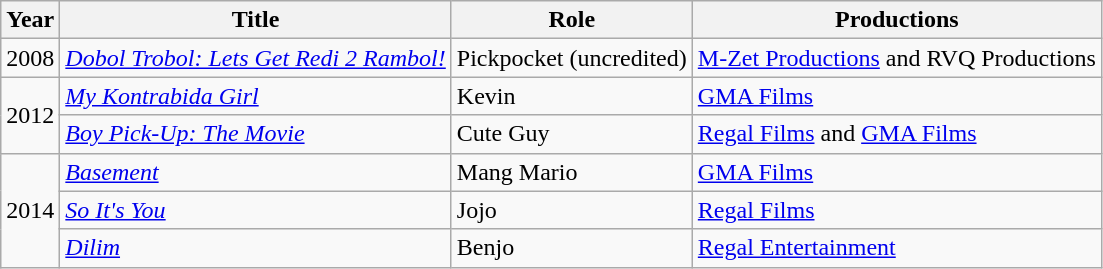<table class="wikitable sortable">
<tr>
<th>Year</th>
<th>Title</th>
<th>Role</th>
<th>Productions</th>
</tr>
<tr>
<td>2008</td>
<td><em><a href='#'>Dobol Trobol: Lets Get Redi 2 Rambol!</a></em></td>
<td>Pickpocket (uncredited)</td>
<td><a href='#'>M-Zet Productions</a> and RVQ Productions</td>
</tr>
<tr>
<td rowspan="2">2012</td>
<td><em><a href='#'>My Kontrabida Girl</a></em></td>
<td>Kevin</td>
<td><a href='#'>GMA Films</a></td>
</tr>
<tr>
<td><em><a href='#'>Boy Pick-Up: The Movie</a></em></td>
<td>Cute Guy</td>
<td><a href='#'>Regal Films</a> and <a href='#'>GMA Films</a></td>
</tr>
<tr>
<td rowspan="3">2014</td>
<td><em><a href='#'>Basement</a></em></td>
<td>Mang Mario</td>
<td><a href='#'>GMA Films</a></td>
</tr>
<tr>
<td><em><a href='#'>So It's You</a></em></td>
<td>Jojo</td>
<td><a href='#'>Regal Films</a></td>
</tr>
<tr>
<td><em><a href='#'>Dilim</a></em></td>
<td>Benjo</td>
<td><a href='#'>Regal Entertainment</a></td>
</tr>
</table>
